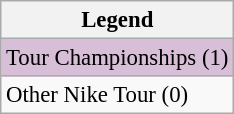<table class="wikitable" style="font-size:95%;">
<tr>
<th>Legend</th>
</tr>
<tr style="background:thistle;">
<td>Tour Championships (1)</td>
</tr>
<tr>
<td>Other Nike Tour (0)</td>
</tr>
</table>
